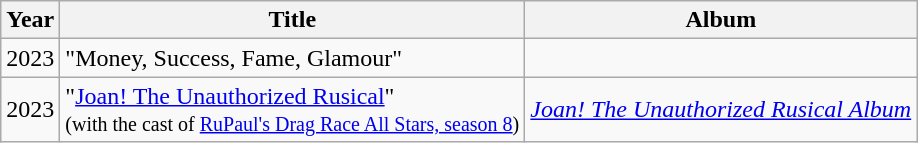<table class="wikitable">
<tr>
<th>Year</th>
<th>Title</th>
<th>Album</th>
</tr>
<tr>
<td>2023</td>
<td>"Money, Success, Fame, Glamour" </td>
<td></td>
</tr>
<tr>
<td>2023</td>
<td>"<a href='#'>Joan! The Unauthorized Rusical</a>"<br><small>(with the cast of <a href='#'>RuPaul's Drag Race All Stars, season 8</a>)</small></td>
<td><em><a href='#'>Joan! The Unauthorized Rusical Album</a></em></td>
</tr>
</table>
